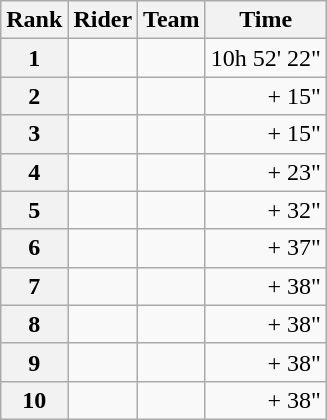<table class="wikitable" margin-bottom:0;">
<tr>
<th scope="col">Rank</th>
<th scope="col">Rider</th>
<th scope="col">Team</th>
<th scope="col">Time</th>
</tr>
<tr>
<th scope="row">1</th>
<td> </td>
<td></td>
<td align="right">10h 52' 22"</td>
</tr>
<tr>
<th scope="row">2</th>
<td></td>
<td></td>
<td align="right">+ 15"</td>
</tr>
<tr>
<th scope="row">3</th>
<td></td>
<td></td>
<td align="right">+ 15"</td>
</tr>
<tr>
<th scope="row">4</th>
<td></td>
<td></td>
<td align="right">+ 23"</td>
</tr>
<tr>
<th scope="row">5</th>
<td></td>
<td></td>
<td align="right">+ 32"</td>
</tr>
<tr>
<th scope="row">6</th>
<td></td>
<td></td>
<td align="right">+ 37"</td>
</tr>
<tr>
<th scope="row">7</th>
<td></td>
<td></td>
<td align="right">+ 38"</td>
</tr>
<tr>
<th scope="row">8</th>
<td></td>
<td></td>
<td align="right">+ 38"</td>
</tr>
<tr>
<th scope="row">9</th>
<td></td>
<td></td>
<td align="right">+ 38"</td>
</tr>
<tr>
<th scope="row">10</th>
<td></td>
<td></td>
<td align="right">+ 38"</td>
</tr>
</table>
